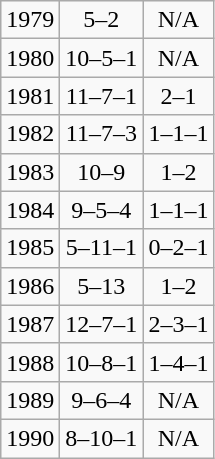<table class="wikitable" style="text-align:center;">
<tr>
<td>1979</td>
<td>5–2</td>
<td>N/A</td>
</tr>
<tr>
<td>1980</td>
<td>10–5–1</td>
<td>N/A</td>
</tr>
<tr>
<td>1981</td>
<td>11–7–1</td>
<td>2–1</td>
</tr>
<tr>
<td>1982</td>
<td>11–7–3</td>
<td>1–1–1</td>
</tr>
<tr>
<td>1983</td>
<td>10–9</td>
<td>1–2</td>
</tr>
<tr>
<td>1984</td>
<td>9–5–4</td>
<td>1–1–1</td>
</tr>
<tr>
<td>1985</td>
<td>5–11–1</td>
<td>0–2–1</td>
</tr>
<tr>
<td>1986</td>
<td>5–13</td>
<td>1–2</td>
</tr>
<tr>
<td>1987</td>
<td>12–7–1</td>
<td>2–3–1</td>
</tr>
<tr>
<td>1988</td>
<td>10–8–1</td>
<td>1–4–1</td>
</tr>
<tr>
<td>1989</td>
<td>9–6–4</td>
<td>N/A</td>
</tr>
<tr>
<td>1990</td>
<td>8–10–1</td>
<td>N/A</td>
</tr>
</table>
